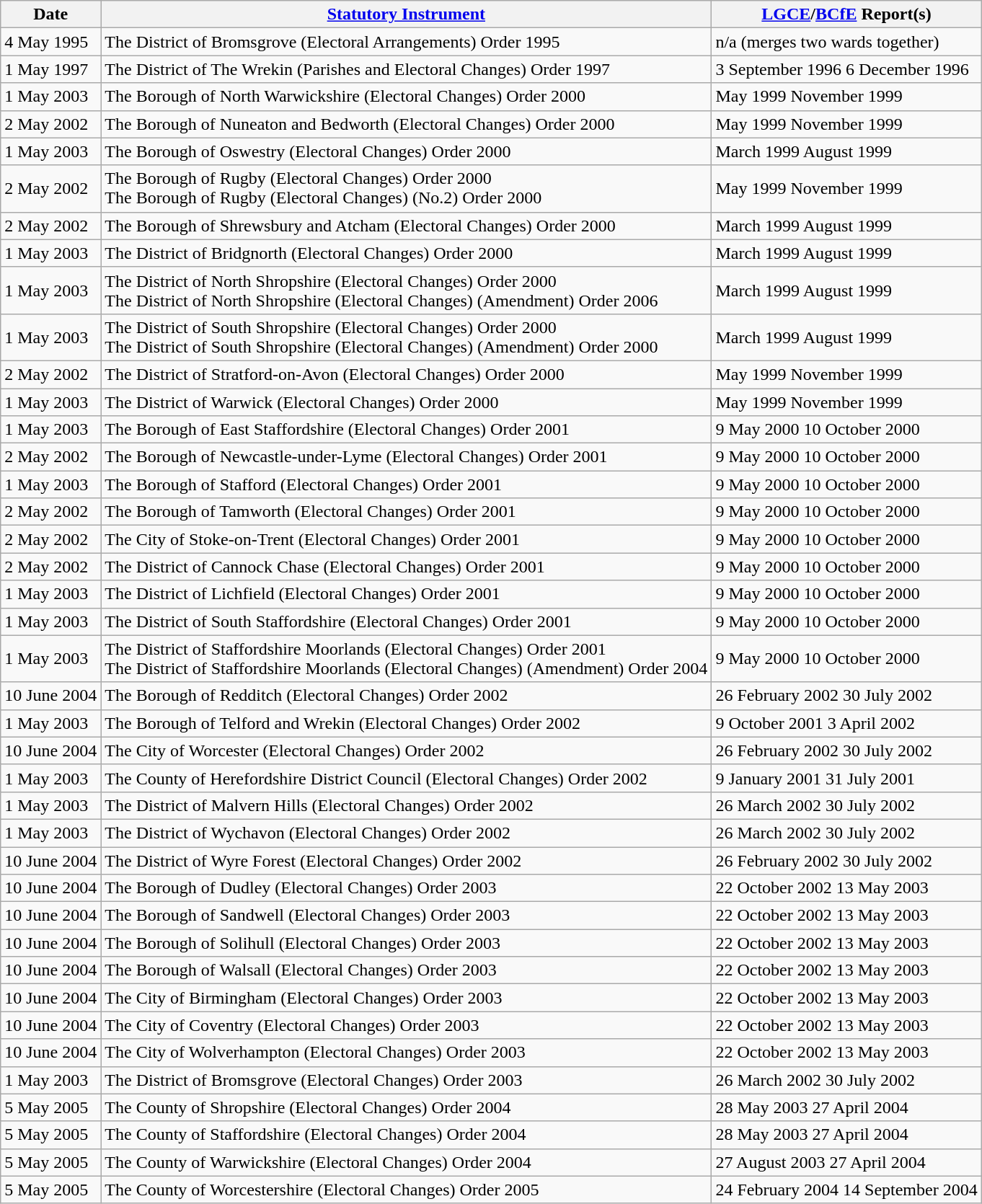<table class="wikitable sortable">
<tr>
<th>Date</th>
<th><a href='#'>Statutory Instrument</a></th>
<th><a href='#'>LGCE</a>/<a href='#'>BCfE</a> Report(s)</th>
</tr>
<tr>
<td>4 May 1995</td>
<td>The District of Bromsgrove (Electoral Arrangements) Order 1995</td>
<td>n/a (merges two wards together)</td>
</tr>
<tr>
<td>1 May 1997</td>
<td>The District of The Wrekin (Parishes and Electoral Changes) Order 1997</td>
<td> 3 September 1996  6 December 1996</td>
</tr>
<tr>
<td>1 May 2003</td>
<td>The Borough of North Warwickshire (Electoral Changes) Order 2000</td>
<td> May 1999  November 1999</td>
</tr>
<tr>
<td>2 May 2002</td>
<td>The Borough of Nuneaton and Bedworth (Electoral Changes) Order 2000</td>
<td> May 1999  November 1999</td>
</tr>
<tr>
<td>1 May 2003</td>
<td>The Borough of Oswestry (Electoral Changes) Order 2000</td>
<td> March 1999  August 1999</td>
</tr>
<tr>
<td>2 May 2002</td>
<td>The Borough of Rugby (Electoral Changes) Order 2000<br>The Borough of Rugby (Electoral Changes) (No.2) Order 2000</td>
<td> May 1999  November 1999</td>
</tr>
<tr>
<td>2 May 2002</td>
<td>The Borough of Shrewsbury and Atcham (Electoral Changes) Order 2000</td>
<td> March 1999  August 1999</td>
</tr>
<tr>
<td>1 May 2003</td>
<td>The District of Bridgnorth (Electoral Changes) Order 2000</td>
<td> March 1999  August 1999</td>
</tr>
<tr>
<td>1 May 2003</td>
<td>The District of North Shropshire (Electoral Changes) Order 2000<br>The District of North Shropshire (Electoral Changes) (Amendment) Order 2006</td>
<td> March 1999  August 1999</td>
</tr>
<tr>
<td>1 May 2003</td>
<td>The District of South Shropshire (Electoral Changes) Order 2000<br>The District of South Shropshire (Electoral Changes) (Amendment) Order 2000</td>
<td> March 1999  August 1999</td>
</tr>
<tr>
<td>2 May 2002</td>
<td>The District of Stratford-on-Avon (Electoral Changes) Order 2000</td>
<td> May 1999  November 1999</td>
</tr>
<tr>
<td>1 May 2003</td>
<td>The District of Warwick (Electoral Changes) Order 2000</td>
<td> May 1999  November 1999</td>
</tr>
<tr>
<td>1 May 2003</td>
<td>The Borough of East Staffordshire (Electoral Changes) Order 2001</td>
<td> 9 May 2000  10 October 2000</td>
</tr>
<tr>
<td>2 May 2002</td>
<td>The Borough of Newcastle-under-Lyme (Electoral Changes) Order 2001</td>
<td> 9 May 2000  10 October 2000</td>
</tr>
<tr>
<td>1 May 2003</td>
<td>The Borough of Stafford (Electoral Changes) Order 2001</td>
<td> 9 May 2000  10 October 2000</td>
</tr>
<tr>
<td>2 May 2002</td>
<td>The Borough of Tamworth (Electoral Changes) Order 2001</td>
<td> 9 May 2000  10 October 2000</td>
</tr>
<tr>
<td>2 May 2002</td>
<td>The City of Stoke-on-Trent (Electoral Changes) Order 2001</td>
<td> 9 May 2000  10 October 2000</td>
</tr>
<tr>
<td>2 May 2002</td>
<td>The District of Cannock Chase (Electoral Changes) Order 2001</td>
<td> 9 May 2000  10 October 2000</td>
</tr>
<tr>
<td>1 May 2003</td>
<td>The District of Lichfield (Electoral Changes) Order 2001</td>
<td> 9 May 2000  10 October 2000</td>
</tr>
<tr>
<td>1 May 2003</td>
<td>The District of South Staffordshire (Electoral Changes) Order 2001</td>
<td> 9 May 2000  10 October 2000</td>
</tr>
<tr>
<td>1 May 2003</td>
<td>The District of Staffordshire Moorlands (Electoral Changes) Order 2001<br>The District of Staffordshire Moorlands (Electoral Changes) (Amendment) Order 2004</td>
<td> 9 May 2000  10 October 2000</td>
</tr>
<tr>
<td>10 June 2004</td>
<td>The Borough of Redditch (Electoral Changes) Order 2002</td>
<td> 26 February 2002  30 July 2002</td>
</tr>
<tr>
<td>1 May 2003</td>
<td>The Borough of Telford and Wrekin (Electoral Changes) Order 2002</td>
<td> 9 October 2001  3 April 2002</td>
</tr>
<tr>
<td>10 June 2004</td>
<td>The City of Worcester (Electoral Changes) Order 2002</td>
<td> 26 February 2002  30 July 2002</td>
</tr>
<tr>
<td>1 May 2003</td>
<td>The County of Herefordshire District Council (Electoral Changes) Order 2002</td>
<td> 9 January 2001  31 July 2001</td>
</tr>
<tr>
<td>1 May 2003</td>
<td>The District of Malvern Hills (Electoral Changes) Order 2002</td>
<td> 26 March 2002  30 July 2002</td>
</tr>
<tr>
<td>1 May 2003</td>
<td>The District of Wychavon (Electoral Changes) Order 2002</td>
<td> 26 March 2002  30 July 2002</td>
</tr>
<tr>
<td>10 June 2004</td>
<td>The District of Wyre Forest (Electoral Changes) Order 2002</td>
<td> 26 February 2002  30 July 2002</td>
</tr>
<tr>
<td>10 June 2004</td>
<td>The Borough of Dudley (Electoral Changes) Order 2003</td>
<td> 22 October 2002  13 May 2003</td>
</tr>
<tr>
<td>10 June 2004</td>
<td>The Borough of Sandwell (Electoral Changes) Order 2003</td>
<td> 22 October 2002  13 May 2003</td>
</tr>
<tr>
<td>10 June 2004</td>
<td>The Borough of Solihull (Electoral Changes) Order 2003</td>
<td> 22 October 2002  13 May 2003</td>
</tr>
<tr>
<td>10 June 2004</td>
<td>The Borough of Walsall (Electoral Changes) Order 2003</td>
<td> 22 October 2002  13 May 2003</td>
</tr>
<tr>
<td>10 June 2004</td>
<td>The City of Birmingham (Electoral Changes) Order 2003</td>
<td> 22 October 2002  13 May 2003</td>
</tr>
<tr>
<td>10 June 2004</td>
<td>The City of Coventry (Electoral Changes) Order 2003</td>
<td> 22 October 2002  13 May 2003</td>
</tr>
<tr>
<td>10 June 2004</td>
<td>The City of Wolverhampton (Electoral Changes) Order 2003</td>
<td> 22 October 2002  13 May 2003</td>
</tr>
<tr>
<td>1 May 2003</td>
<td>The District of Bromsgrove (Electoral Changes) Order 2003</td>
<td> 26 March 2002  30 July 2002</td>
</tr>
<tr>
<td>5 May 2005</td>
<td>The County of Shropshire (Electoral Changes) Order 2004</td>
<td> 28 May 2003  27 April 2004</td>
</tr>
<tr>
<td>5 May 2005</td>
<td>The County of Staffordshire (Electoral Changes) Order 2004</td>
<td> 28 May 2003  27 April 2004</td>
</tr>
<tr>
<td>5 May 2005</td>
<td>The County of Warwickshire (Electoral Changes) Order 2004</td>
<td> 27 August 2003  27 April 2004</td>
</tr>
<tr>
<td>5 May 2005</td>
<td>The County of Worcestershire (Electoral Changes) Order 2005</td>
<td> 24 February 2004  14 September 2004</td>
</tr>
</table>
